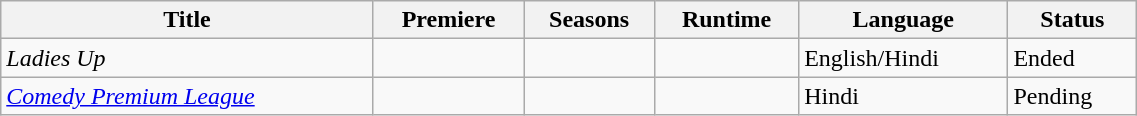<table class="wikitable sortable" style="width:60%">
<tr>
<th>Title</th>
<th>Premiere</th>
<th>Seasons</th>
<th>Runtime</th>
<th>Language</th>
<th>Status</th>
</tr>
<tr>
<td><em>Ladies Up</em></td>
<td></td>
<td></td>
<td></td>
<td>English/Hindi</td>
<td>Ended</td>
</tr>
<tr>
<td><em><a href='#'>Comedy Premium League</a></em></td>
<td></td>
<td></td>
<td></td>
<td>Hindi</td>
<td>Pending</td>
</tr>
</table>
